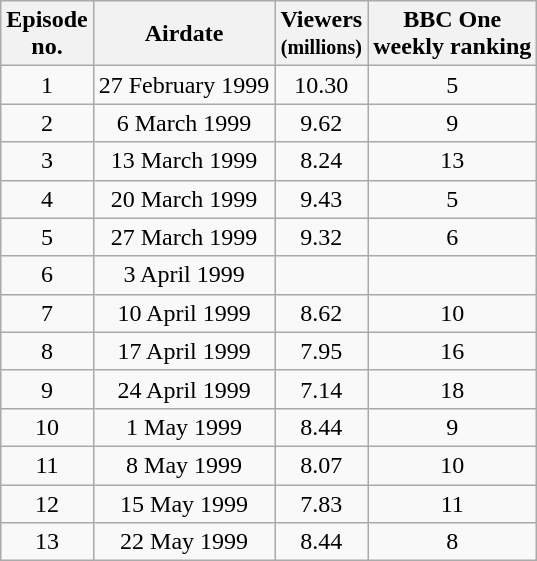<table class="wikitable" style="text-align:center;">
<tr>
<th>Episode<br>no.</th>
<th>Airdate</th>
<th>Viewers<br><small>(millions)</small></th>
<th>BBC One<br>weekly ranking</th>
</tr>
<tr>
<td>1</td>
<td>27 February 1999</td>
<td>10.30</td>
<td>5</td>
</tr>
<tr>
<td>2</td>
<td>6 March 1999</td>
<td>9.62</td>
<td>9</td>
</tr>
<tr>
<td>3</td>
<td>13 March 1999</td>
<td>8.24</td>
<td>13</td>
</tr>
<tr>
<td>4</td>
<td>20 March 1999</td>
<td>9.43</td>
<td>5</td>
</tr>
<tr>
<td>5</td>
<td>27 March 1999</td>
<td>9.32</td>
<td>6</td>
</tr>
<tr>
<td>6</td>
<td>3 April 1999</td>
<td></td>
<td></td>
</tr>
<tr>
<td>7</td>
<td>10 April 1999</td>
<td>8.62</td>
<td>10</td>
</tr>
<tr>
<td>8</td>
<td>17 April 1999</td>
<td>7.95</td>
<td>16</td>
</tr>
<tr>
<td>9</td>
<td>24 April 1999</td>
<td>7.14</td>
<td>18</td>
</tr>
<tr>
<td>10</td>
<td>1 May 1999</td>
<td>8.44</td>
<td>9</td>
</tr>
<tr>
<td>11</td>
<td>8 May 1999</td>
<td>8.07</td>
<td>10</td>
</tr>
<tr>
<td>12</td>
<td>15 May 1999</td>
<td>7.83</td>
<td>11</td>
</tr>
<tr>
<td>13</td>
<td>22 May 1999</td>
<td>8.44</td>
<td>8</td>
</tr>
</table>
